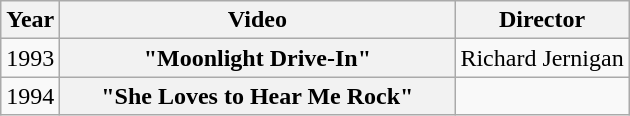<table class="wikitable plainrowheaders">
<tr>
<th>Year</th>
<th style="width:16em;">Video</th>
<th>Director</th>
</tr>
<tr>
<td>1993</td>
<th scope="row">"Moonlight Drive-In"</th>
<td>Richard Jernigan</td>
</tr>
<tr>
<td>1994</td>
<th scope="row">"She Loves to Hear Me Rock"</th>
<td></td>
</tr>
</table>
